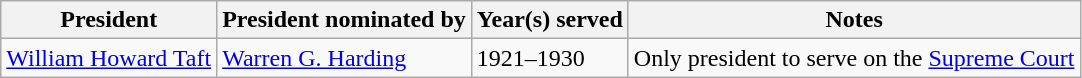<table class="wikitable sortable">
<tr>
<th>President</th>
<th>President nominated by</th>
<th>Year(s) served</th>
<th>Notes</th>
</tr>
<tr>
<td><a href='#'>William Howard Taft</a></td>
<td><a href='#'>Warren G. Harding</a></td>
<td>1921–1930</td>
<td>Only president to serve on the <a href='#'>Supreme Court</a></td>
</tr>
</table>
